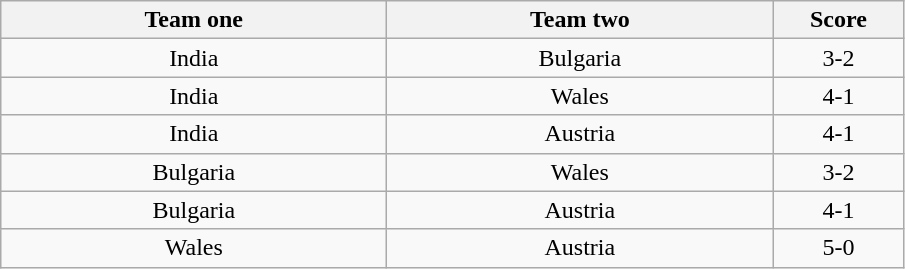<table class="wikitable" style="text-align: center">
<tr>
<th width=250>Team one</th>
<th width=250>Team two</th>
<th width=80>Score</th>
</tr>
<tr>
<td> India</td>
<td> Bulgaria</td>
<td>3-2</td>
</tr>
<tr>
<td> India</td>
<td> Wales</td>
<td>4-1</td>
</tr>
<tr>
<td> India</td>
<td> Austria</td>
<td>4-1</td>
</tr>
<tr>
<td> Bulgaria</td>
<td> Wales</td>
<td>3-2</td>
</tr>
<tr>
<td> Bulgaria</td>
<td> Austria</td>
<td>4-1</td>
</tr>
<tr>
<td> Wales</td>
<td> Austria</td>
<td>5-0</td>
</tr>
</table>
